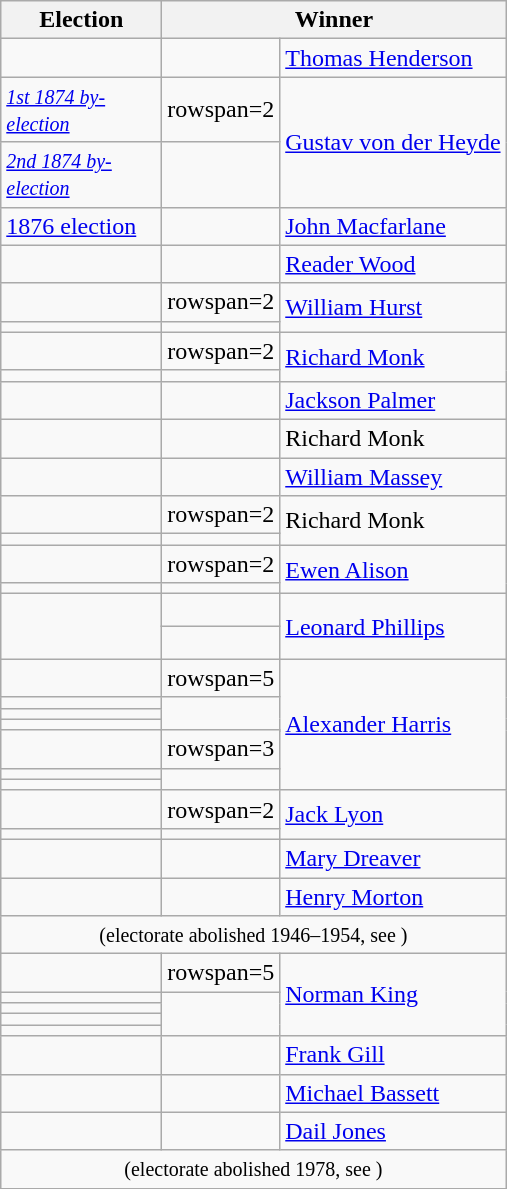<table class=wikitable>
<tr>
<th width=100>Election</th>
<th width=175 colspan=2>Winner</th>
</tr>
<tr>
<td></td>
<td></td>
<td><a href='#'>Thomas Henderson</a></td>
</tr>
<tr>
<td><small><em><a href='#'>1st 1874 by-election</a></em></small></td>
<td>rowspan=2 </td>
<td rowspan=2><a href='#'>Gustav von der Heyde</a></td>
</tr>
<tr>
<td><small><em><a href='#'>2nd 1874 by-election</a></em></small></td>
</tr>
<tr>
<td><a href='#'>1876 election</a></td>
<td></td>
<td><a href='#'>John Macfarlane</a></td>
</tr>
<tr>
<td></td>
<td></td>
<td><a href='#'>Reader Wood</a></td>
</tr>
<tr>
<td></td>
<td>rowspan=2 </td>
<td rowspan=2><a href='#'>William Hurst</a></td>
</tr>
<tr>
<td></td>
</tr>
<tr>
<td></td>
<td>rowspan=2 </td>
<td rowspan=2><a href='#'>Richard Monk</a></td>
</tr>
<tr>
<td></td>
</tr>
<tr>
<td></td>
<td></td>
<td><a href='#'>Jackson Palmer</a></td>
</tr>
<tr>
<td></td>
<td></td>
<td>Richard Monk</td>
</tr>
<tr>
<td></td>
<td></td>
<td><a href='#'>William Massey</a></td>
</tr>
<tr>
<td></td>
<td>rowspan=2 </td>
<td rowspan=2>Richard Monk</td>
</tr>
<tr>
<td></td>
</tr>
<tr>
<td></td>
<td>rowspan=2 </td>
<td rowspan=2><a href='#'>Ewen Alison</a></td>
</tr>
<tr>
<td></td>
</tr>
<tr>
<td height=36 rowspan=2></td>
<td></td>
<td rowspan=2><a href='#'>Leonard Phillips</a></td>
</tr>
<tr>
<td></td>
</tr>
<tr>
<td></td>
<td>rowspan=5 </td>
<td rowspan=8><a href='#'>Alexander Harris</a></td>
</tr>
<tr>
<td></td>
</tr>
<tr>
<td></td>
</tr>
<tr>
<td></td>
</tr>
<tr>
<td rowspan=2 height=18></td>
</tr>
<tr>
<td>rowspan=3 </td>
</tr>
<tr>
<td></td>
</tr>
<tr>
<td></td>
</tr>
<tr>
<td></td>
<td>rowspan=2 </td>
<td rowspan=2><a href='#'>Jack Lyon</a></td>
</tr>
<tr>
<td></td>
</tr>
<tr>
<td></td>
<td></td>
<td><a href='#'>Mary Dreaver</a></td>
</tr>
<tr>
<td></td>
<td></td>
<td><a href='#'>Henry Morton</a></td>
</tr>
<tr>
<td colspan=3 align=center><small>(electorate abolished 1946–1954, see )</small></td>
</tr>
<tr>
<td></td>
<td>rowspan=5 </td>
<td rowspan=5><a href='#'>Norman King</a></td>
</tr>
<tr>
<td></td>
</tr>
<tr>
<td></td>
</tr>
<tr>
<td></td>
</tr>
<tr>
<td></td>
</tr>
<tr>
<td></td>
<td></td>
<td><a href='#'>Frank Gill</a></td>
</tr>
<tr>
<td></td>
<td></td>
<td><a href='#'>Michael Bassett</a></td>
</tr>
<tr>
<td></td>
<td></td>
<td><a href='#'>Dail Jones</a></td>
</tr>
<tr>
<td colspan=3 align=center><small>(electorate abolished 1978, see )</small></td>
</tr>
</table>
